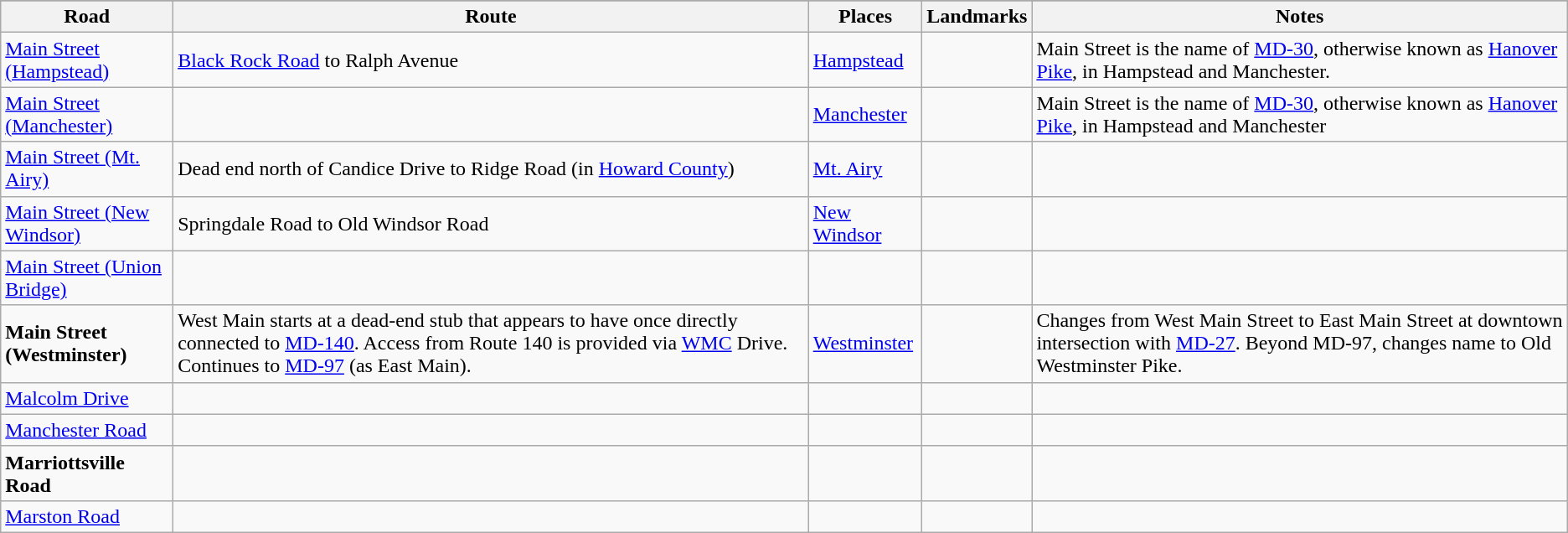<table class="wikitable">
<tr style="background-color:#DDDDDD;text-align:center;">
</tr>
<tr>
<th>Road</th>
<th>Route</th>
<th>Places</th>
<th>Landmarks</th>
<th>Notes</th>
</tr>
<tr>
<td><a href='#'>Main Street (Hampstead)</a></td>
<td><a href='#'>Black Rock Road</a> to Ralph Avenue</td>
<td><a href='#'>Hampstead</a></td>
<td></td>
<td>Main Street is the name of <a href='#'>MD-30</a>, otherwise known as <a href='#'>Hanover Pike</a>, in Hampstead and Manchester.</td>
</tr>
<tr>
<td><a href='#'>Main Street (Manchester)</a></td>
<td></td>
<td><a href='#'>Manchester</a></td>
<td></td>
<td>Main Street is the name of <a href='#'>MD-30</a>, otherwise known as <a href='#'>Hanover Pike</a>, in Hampstead and Manchester</td>
</tr>
<tr>
<td><a href='#'>Main Street (Mt. Airy)</a></td>
<td>Dead end north of Candice Drive to Ridge Road (in <a href='#'>Howard County</a>)</td>
<td><a href='#'>Mt. Airy</a></td>
<td></td>
<td></td>
</tr>
<tr>
<td><a href='#'>Main Street (New Windsor)</a></td>
<td>Springdale Road to Old Windsor Road</td>
<td><a href='#'>New Windsor</a></td>
<td></td>
<td></td>
</tr>
<tr>
<td><a href='#'>Main Street (Union Bridge)</a></td>
<td></td>
<td></td>
<td></td>
<td></td>
</tr>
<tr>
<td><strong>Main Street (Westminster)</strong></td>
<td>West Main starts at a dead-end stub that appears to have once directly connected to <a href='#'>MD-140</a>.  Access from Route 140 is provided via <a href='#'>WMC</a> Drive.  Continues to <a href='#'>MD-97</a> (as East Main).</td>
<td><a href='#'>Westminster</a></td>
<td></td>
<td>Changes from West Main Street to East Main Street at downtown intersection with <a href='#'>MD-27</a>.  Beyond MD-97, changes name to Old Westminster Pike.</td>
</tr>
<tr>
<td><a href='#'>Malcolm Drive</a></td>
<td></td>
<td></td>
<td></td>
<td></td>
</tr>
<tr>
<td><a href='#'>Manchester Road</a></td>
<td></td>
<td></td>
<td></td>
<td></td>
</tr>
<tr>
<td><strong>Marriottsville Road</strong></td>
<td></td>
<td></td>
<td></td>
<td></td>
</tr>
<tr>
<td><a href='#'>Marston Road</a></td>
<td></td>
<td></td>
<td></td>
<td></td>
</tr>
</table>
